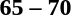<table style="text-align:center">
<tr>
<th width=200></th>
<th width=100></th>
<th width=200></th>
</tr>
<tr>
<td align=right><strong></strong></td>
<td><strong>65 – 70</strong></td>
<td align=left></td>
</tr>
</table>
